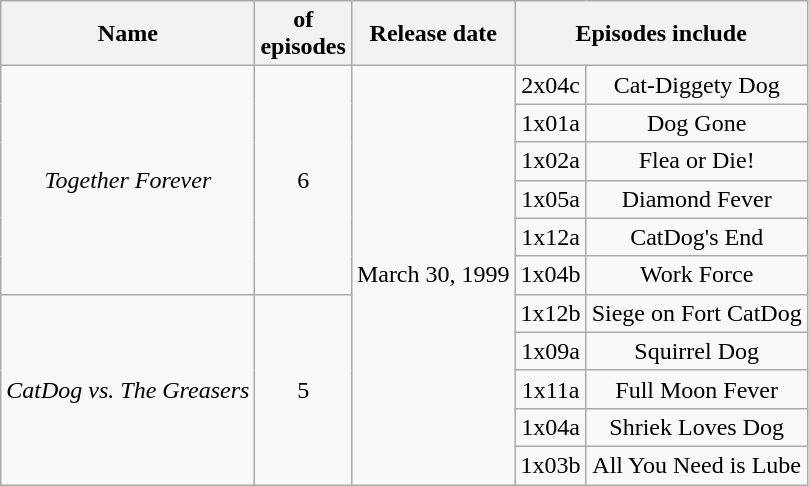<table class="wikitable sortable" style="text-align:center;">
<tr>
<th>Name</th>
<th> of<br>episodes</th>
<th>Release date</th>
<th colspan=2>Episodes include</th>
</tr>
<tr>
<td rowspan=6><em>Together Forever</em></td>
<td rowspan=6>6</td>
<td rowspan=11>March 30, 1999</td>
<td>2x04c</td>
<td>Cat-Diggety Dog</td>
</tr>
<tr>
<td>1x01a</td>
<td>Dog Gone</td>
</tr>
<tr>
<td>1x02a</td>
<td>Flea or Die!</td>
</tr>
<tr>
<td>1x05a</td>
<td>Diamond Fever</td>
</tr>
<tr>
<td>1x12a</td>
<td>CatDog's End</td>
</tr>
<tr>
<td>1x04b</td>
<td>Work Force</td>
</tr>
<tr>
<td rowspan=5><em>CatDog vs. The Greasers</em></td>
<td rowspan=5>5</td>
<td>1x12b</td>
<td>Siege on Fort CatDog</td>
</tr>
<tr>
<td>1x09a</td>
<td>Squirrel Dog</td>
</tr>
<tr>
<td>1x11a</td>
<td>Full Moon Fever</td>
</tr>
<tr>
<td>1x04a</td>
<td>Shriek Loves Dog</td>
</tr>
<tr>
<td>1x03b</td>
<td>All You Need is Lube</td>
</tr>
</table>
